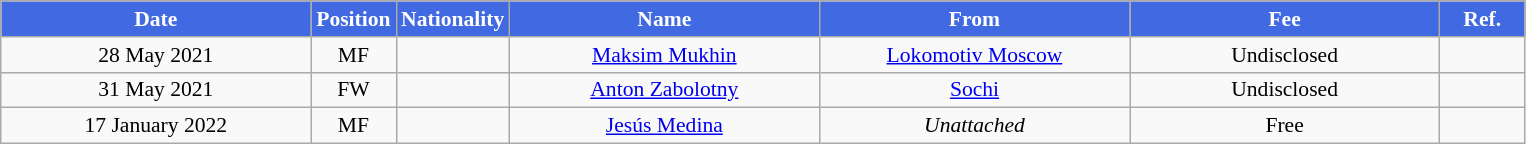<table class="wikitable"  style="text-align:center; font-size:90%; ">
<tr>
<th style="background:#4169E1; color:white; width:200px;">Date</th>
<th style="background:#4169E1; color:white; width:50px;">Position</th>
<th style="background:#4169E1; color:white; width:505x;">Nationality</th>
<th style="background:#4169E1; color:white; width:200px;">Name</th>
<th style="background:#4169E1; color:white; width:200px;">From</th>
<th style="background:#4169E1; color:white; width:200px;">Fee</th>
<th style="background:#4169E1; color:white; width:50px;">Ref.</th>
</tr>
<tr>
<td>28 May 2021</td>
<td>MF</td>
<td></td>
<td><a href='#'>Maksim Mukhin</a></td>
<td><a href='#'>Lokomotiv Moscow</a></td>
<td>Undisclosed</td>
<td></td>
</tr>
<tr>
<td>31 May 2021</td>
<td>FW</td>
<td></td>
<td><a href='#'>Anton Zabolotny</a></td>
<td><a href='#'>Sochi</a></td>
<td>Undisclosed</td>
<td></td>
</tr>
<tr>
<td>17 January 2022</td>
<td>MF</td>
<td></td>
<td><a href='#'>Jesús Medina</a></td>
<td><em>Unattached</em> </td>
<td>Free</td>
<td></td>
</tr>
</table>
